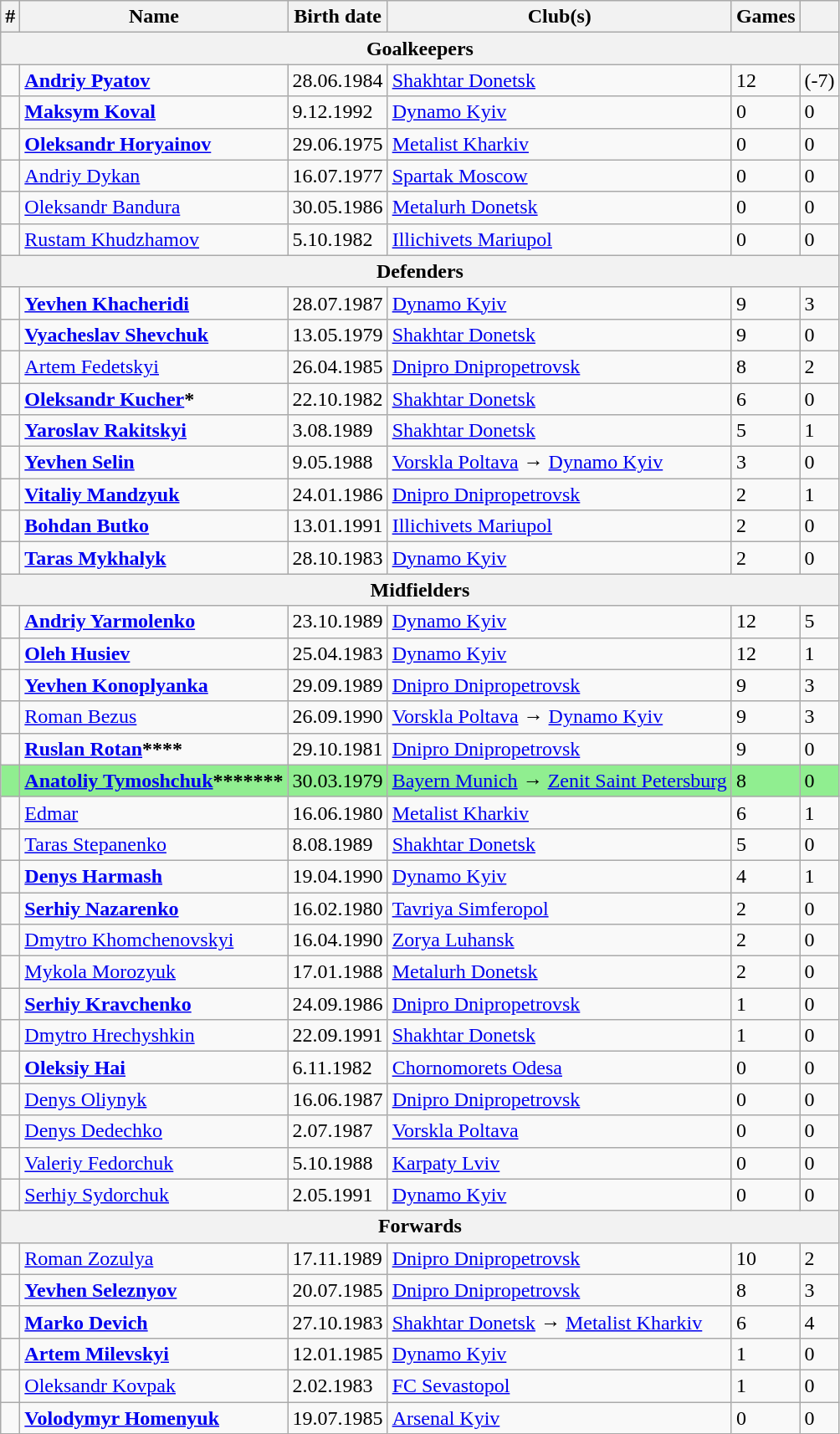<table class="wikitable">
<tr>
<th>#</th>
<th>Name</th>
<th>Birth date</th>
<th>Club(s)</th>
<th>Games</th>
<th></th>
</tr>
<tr>
<th colspan=6>Goalkeepers</th>
</tr>
<tr>
<td></td>
<td><strong><a href='#'>Andriy Pyatov</a></strong></td>
<td>28.06.1984</td>
<td><a href='#'>Shakhtar Donetsk</a></td>
<td>12</td>
<td>(-7)</td>
</tr>
<tr>
<td></td>
<td><strong><a href='#'>Maksym Koval</a></strong></td>
<td>9.12.1992</td>
<td><a href='#'>Dynamo Kyiv</a></td>
<td>0</td>
<td>0</td>
</tr>
<tr>
<td></td>
<td><strong><a href='#'>Oleksandr Horyainov</a></strong></td>
<td>29.06.1975</td>
<td><a href='#'>Metalist Kharkiv</a></td>
<td>0</td>
<td>0</td>
</tr>
<tr>
<td></td>
<td><a href='#'>Andriy Dykan</a></td>
<td>16.07.1977</td>
<td> <a href='#'>Spartak Moscow</a></td>
<td>0</td>
<td>0</td>
</tr>
<tr>
<td></td>
<td><a href='#'>Oleksandr Bandura</a></td>
<td>30.05.1986</td>
<td><a href='#'>Metalurh Donetsk</a></td>
<td>0</td>
<td>0</td>
</tr>
<tr>
<td></td>
<td><a href='#'>Rustam Khudzhamov</a></td>
<td>5.10.1982</td>
<td><a href='#'>Illichivets Mariupol</a></td>
<td>0</td>
<td>0</td>
</tr>
<tr>
<th colspan=6>Defenders</th>
</tr>
<tr>
<td></td>
<td><strong><a href='#'>Yevhen Khacheridi</a></strong></td>
<td>28.07.1987</td>
<td><a href='#'>Dynamo Kyiv</a></td>
<td>9</td>
<td>3</td>
</tr>
<tr>
<td></td>
<td><strong><a href='#'>Vyacheslav Shevchuk</a></strong></td>
<td>13.05.1979</td>
<td><a href='#'>Shakhtar Donetsk</a></td>
<td>9</td>
<td>0</td>
</tr>
<tr>
<td></td>
<td><a href='#'>Artem Fedetskyi</a></td>
<td>26.04.1985</td>
<td><a href='#'>Dnipro Dnipropetrovsk</a></td>
<td>8</td>
<td>2</td>
</tr>
<tr>
<td></td>
<td><strong><a href='#'>Oleksandr Kucher</a>*</strong></td>
<td>22.10.1982</td>
<td><a href='#'>Shakhtar Donetsk</a></td>
<td>6</td>
<td>0</td>
</tr>
<tr>
<td></td>
<td><strong><a href='#'>Yaroslav Rakitskyi</a></strong></td>
<td>3.08.1989</td>
<td><a href='#'>Shakhtar Donetsk</a></td>
<td>5</td>
<td>1</td>
</tr>
<tr>
<td></td>
<td><strong><a href='#'>Yevhen Selin</a></strong></td>
<td>9.05.1988</td>
<td><a href='#'>Vorskla Poltava</a> → <a href='#'>Dynamo Kyiv</a></td>
<td>3</td>
<td>0</td>
</tr>
<tr>
<td></td>
<td><strong><a href='#'>Vitaliy Mandzyuk</a></strong></td>
<td>24.01.1986</td>
<td><a href='#'>Dnipro Dnipropetrovsk</a></td>
<td>2</td>
<td>1</td>
</tr>
<tr>
<td></td>
<td><strong><a href='#'>Bohdan Butko</a></strong></td>
<td>13.01.1991</td>
<td><a href='#'>Illichivets Mariupol</a></td>
<td>2</td>
<td>0</td>
</tr>
<tr>
<td></td>
<td><strong><a href='#'>Taras Mykhalyk</a></strong></td>
<td>28.10.1983</td>
<td><a href='#'>Dynamo Kyiv</a></td>
<td>2</td>
<td>0</td>
</tr>
<tr>
<th colspan=6>Midfielders</th>
</tr>
<tr>
<td></td>
<td><strong><a href='#'>Andriy Yarmolenko</a></strong></td>
<td>23.10.1989</td>
<td><a href='#'>Dynamo Kyiv</a></td>
<td>12</td>
<td>5</td>
</tr>
<tr>
<td></td>
<td><strong><a href='#'>Oleh Husiev</a></strong></td>
<td>25.04.1983</td>
<td><a href='#'>Dynamo Kyiv</a></td>
<td>12</td>
<td>1</td>
</tr>
<tr>
<td></td>
<td><strong><a href='#'>Yevhen Konoplyanka</a></strong></td>
<td>29.09.1989</td>
<td><a href='#'>Dnipro Dnipropetrovsk</a></td>
<td>9</td>
<td>3</td>
</tr>
<tr>
<td></td>
<td><a href='#'>Roman Bezus</a></td>
<td>26.09.1990</td>
<td><a href='#'>Vorskla Poltava</a> → <a href='#'>Dynamo Kyiv</a></td>
<td>9</td>
<td>3</td>
</tr>
<tr>
<td></td>
<td><strong><a href='#'>Ruslan Rotan</a>****</strong></td>
<td>29.10.1981</td>
<td><a href='#'>Dnipro Dnipropetrovsk</a></td>
<td>9</td>
<td>0</td>
</tr>
<tr bgcolor=lightgreen>
<td></td>
<td><strong><a href='#'>Anatoliy Tymoshchuk</a>*******</strong></td>
<td>30.03.1979</td>
<td> <a href='#'>Bayern Munich</a> →  <a href='#'>Zenit Saint Petersburg</a></td>
<td>8</td>
<td>0</td>
</tr>
<tr>
<td></td>
<td><a href='#'>Edmar</a></td>
<td>16.06.1980</td>
<td><a href='#'>Metalist Kharkiv</a></td>
<td>6</td>
<td>1</td>
</tr>
<tr>
<td></td>
<td><a href='#'>Taras Stepanenko</a></td>
<td>8.08.1989</td>
<td><a href='#'>Shakhtar Donetsk</a></td>
<td>5</td>
<td>0</td>
</tr>
<tr>
<td></td>
<td><strong><a href='#'>Denys Harmash</a></strong></td>
<td>19.04.1990</td>
<td><a href='#'>Dynamo Kyiv</a></td>
<td>4</td>
<td>1</td>
</tr>
<tr>
<td></td>
<td><strong><a href='#'>Serhiy Nazarenko</a></strong></td>
<td>16.02.1980</td>
<td><a href='#'>Tavriya Simferopol</a></td>
<td>2</td>
<td>0</td>
</tr>
<tr>
<td></td>
<td><a href='#'>Dmytro Khomchenovskyi</a></td>
<td>16.04.1990</td>
<td><a href='#'>Zorya Luhansk</a></td>
<td>2</td>
<td>0</td>
</tr>
<tr>
<td></td>
<td><a href='#'>Mykola Morozyuk</a></td>
<td>17.01.1988</td>
<td><a href='#'>Metalurh Donetsk</a></td>
<td>2</td>
<td>0</td>
</tr>
<tr>
<td></td>
<td><strong><a href='#'>Serhiy Kravchenko</a></strong></td>
<td>24.09.1986</td>
<td><a href='#'>Dnipro Dnipropetrovsk</a></td>
<td>1</td>
<td>0</td>
</tr>
<tr>
<td></td>
<td><a href='#'>Dmytro Hrechyshkin</a></td>
<td>22.09.1991</td>
<td><a href='#'>Shakhtar Donetsk</a></td>
<td>1</td>
<td>0</td>
</tr>
<tr>
<td></td>
<td><strong><a href='#'>Oleksiy Hai</a></strong></td>
<td>6.11.1982</td>
<td><a href='#'>Chornomorets Odesa</a></td>
<td>0</td>
<td>0</td>
</tr>
<tr>
<td></td>
<td><a href='#'>Denys Oliynyk</a></td>
<td>16.06.1987</td>
<td><a href='#'>Dnipro Dnipropetrovsk</a></td>
<td>0</td>
<td>0</td>
</tr>
<tr>
<td></td>
<td><a href='#'>Denys Dedechko</a></td>
<td>2.07.1987</td>
<td><a href='#'>Vorskla Poltava</a></td>
<td>0</td>
<td>0</td>
</tr>
<tr>
<td></td>
<td><a href='#'>Valeriy Fedorchuk</a></td>
<td>5.10.1988</td>
<td><a href='#'>Karpaty Lviv</a></td>
<td>0</td>
<td>0</td>
</tr>
<tr>
<td></td>
<td><a href='#'>Serhiy Sydorchuk</a></td>
<td>2.05.1991</td>
<td><a href='#'>Dynamo Kyiv</a></td>
<td>0</td>
<td>0</td>
</tr>
<tr>
<th colspan=6>Forwards</th>
</tr>
<tr>
<td></td>
<td><a href='#'>Roman Zozulya</a></td>
<td>17.11.1989</td>
<td><a href='#'>Dnipro Dnipropetrovsk</a></td>
<td>10</td>
<td>2</td>
</tr>
<tr>
<td></td>
<td><strong><a href='#'>Yevhen Seleznyov</a></strong></td>
<td>20.07.1985</td>
<td><a href='#'>Dnipro Dnipropetrovsk</a></td>
<td>8</td>
<td>3</td>
</tr>
<tr>
<td></td>
<td><strong><a href='#'>Marko Devich</a></strong></td>
<td>27.10.1983</td>
<td><a href='#'>Shakhtar Donetsk</a> → <a href='#'>Metalist Kharkiv</a></td>
<td>6</td>
<td>4</td>
</tr>
<tr>
<td></td>
<td><strong><a href='#'>Artem Milevskyi</a></strong></td>
<td>12.01.1985</td>
<td><a href='#'>Dynamo Kyiv</a></td>
<td>1</td>
<td>0</td>
</tr>
<tr>
<td></td>
<td><a href='#'>Oleksandr Kovpak</a></td>
<td>2.02.1983</td>
<td><a href='#'>FC Sevastopol</a></td>
<td>1</td>
<td>0</td>
</tr>
<tr>
<td></td>
<td><strong><a href='#'>Volodymyr Homenyuk</a></strong></td>
<td>19.07.1985</td>
<td><a href='#'>Arsenal Kyiv</a></td>
<td>0</td>
<td>0</td>
</tr>
</table>
